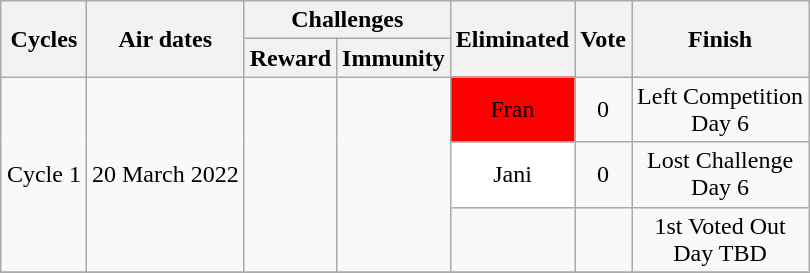<table class="wikitable" style="margin:auto; text-align:center">
<tr>
<th rowspan="2">Cycles</th>
<th rowspan="2">Air dates</th>
<th colspan="2">Challenges</th>
<th rowspan="2">Eliminated</th>
<th rowspan="2">Vote</th>
<th rowspan="2">Finish</th>
</tr>
<tr>
<th>Reward</th>
<th>Immunity</th>
</tr>
<tr>
<td rowspan="3">Cycle 1</td>
<td rowspan="3">20 March 2022</td>
<td rowspan="3" bgcolor=""></td>
<td rowspan="3" bgcolor=""></td>
<td rowspan="1" bgcolor="red">Fran</td>
<td rowspan="1">0</td>
<td rowspan="1">Left Competition<br>Day 6</td>
</tr>
<tr>
<td rowspan="1" bgcolor="white">Jani</td>
<td rowspan="1">0</td>
<td rowspan="1">Lost Challenge<br>Day 6</td>
</tr>
<tr>
<td rowspan="1" bgcolor=""></td>
<td rowspan="1"></td>
<td rowspan="1">1st Voted Out<br>Day TBD</td>
</tr>
<tr>
</tr>
</table>
